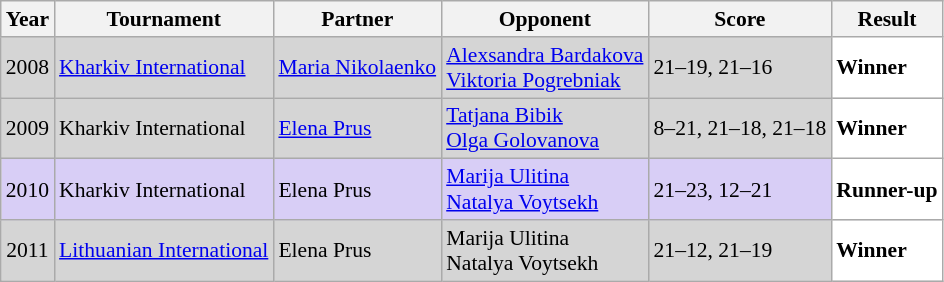<table class="sortable wikitable" style="font-size: 90%;">
<tr>
<th>Year</th>
<th>Tournament</th>
<th>Partner</th>
<th>Opponent</th>
<th>Score</th>
<th>Result</th>
</tr>
<tr style="background:#D5D5D5">
<td align="center">2008</td>
<td align="left"><a href='#'>Kharkiv International</a></td>
<td align="left"> <a href='#'>Maria Nikolaenko</a></td>
<td align="left"> <a href='#'>Alexsandra Bardakova</a><br> <a href='#'>Viktoria Pogrebniak</a></td>
<td align="left">21–19, 21–16</td>
<td style="text-align:left; background:white"> <strong>Winner</strong></td>
</tr>
<tr style="background:#D5D5D5">
<td align="center">2009</td>
<td align="left">Kharkiv International</td>
<td align="left"> <a href='#'>Elena Prus</a></td>
<td align="left"> <a href='#'>Tatjana Bibik</a><br> <a href='#'>Olga Golovanova</a></td>
<td align="left">8–21, 21–18, 21–18</td>
<td style="text-align:left; background:white"> <strong>Winner</strong></td>
</tr>
<tr style="background:#D8CEF6">
<td align="center">2010</td>
<td align="left">Kharkiv International</td>
<td align="left"> Elena Prus</td>
<td align="left"> <a href='#'>Marija Ulitina</a><br> <a href='#'>Natalya Voytsekh</a></td>
<td align="left">21–23, 12–21</td>
<td style="text-align:left; background:white"> <strong>Runner-up</strong></td>
</tr>
<tr style="background:#D5D5D5">
<td align="center">2011</td>
<td align="left"><a href='#'>Lithuanian International</a></td>
<td align="left"> Elena Prus</td>
<td align="left"> Marija Ulitina<br> Natalya Voytsekh</td>
<td align="left">21–12, 21–19</td>
<td style="text-align:left; background:white"> <strong>Winner</strong></td>
</tr>
</table>
